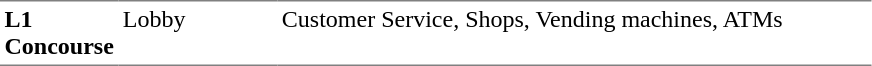<table table border=0 cellspacing=0 cellpadding=3>
<tr>
<td style="border-bottom:solid 1px gray; border-top:solid 1px gray;" valign=top width=50><strong>L1<br>Concourse</strong></td>
<td style="border-bottom:solid 1px gray; border-top:solid 1px gray;" valign=top width=100>Lobby</td>
<td style="border-bottom:solid 1px gray; border-top:solid 1px gray;" valign=top width=390>Customer Service, Shops, Vending machines, ATMs</td>
</tr>
</table>
